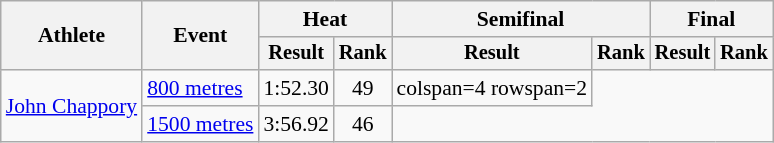<table class=wikitable style=font-size:90%>
<tr>
<th rowspan=2>Athlete</th>
<th rowspan=2>Event</th>
<th colspan=2>Heat</th>
<th colspan=2>Semifinal</th>
<th colspan=2>Final</th>
</tr>
<tr style=font-size:95%>
<th>Result</th>
<th>Rank</th>
<th>Result</th>
<th>Rank</th>
<th>Result</th>
<th>Rank</th>
</tr>
<tr align=center>
<td align=left rowspan=2><a href='#'>John Chappory</a></td>
<td align=left><a href='#'>800 metres</a></td>
<td>1:52.30</td>
<td>49</td>
<td>colspan=4 rowspan=2 </td>
</tr>
<tr align=center>
<td align=left><a href='#'>1500 metres</a></td>
<td>3:56.92</td>
<td>46</td>
</tr>
</table>
